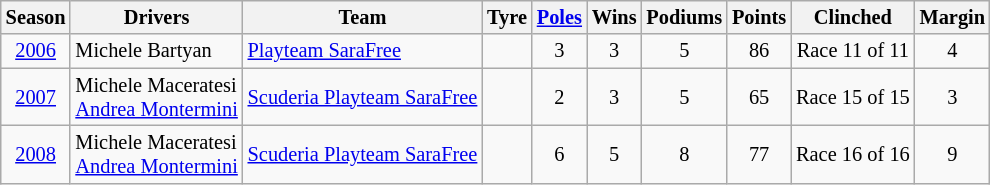<table class="sortable wikitable" style="font-size:85%; text-align:center;">
<tr>
<th scope=col>Season</th>
<th scope=col>Drivers</th>
<th scope=col>Team</th>
<th scope=col>Tyre</th>
<th scope=col><a href='#'>Poles</a></th>
<th scope=col>Wins</th>
<th scope=col>Podiums</th>
<th scope=col>Points</th>
<th scope=col>Clinched</th>
<th scope=col>Margin</th>
</tr>
<tr>
<td><a href='#'>2006</a></td>
<td align=left> Michele Bartyan</td>
<td align=left> <a href='#'>Playteam SaraFree</a></td>
<td></td>
<td>3</td>
<td>3</td>
<td>5</td>
<td>86</td>
<td>Race 11 of 11</td>
<td>4</td>
</tr>
<tr>
<td><a href='#'>2007</a></td>
<td align=left> Michele Maceratesi<br> <a href='#'>Andrea Montermini</a></td>
<td align=left> <a href='#'>Scuderia Playteam SaraFree</a></td>
<td></td>
<td>2</td>
<td>3</td>
<td>5</td>
<td>65</td>
<td>Race 15 of 15</td>
<td>3</td>
</tr>
<tr>
<td><a href='#'>2008</a></td>
<td align=left> Michele Maceratesi<br> <a href='#'>Andrea Montermini</a></td>
<td align=left> <a href='#'>Scuderia Playteam SaraFree</a></td>
<td></td>
<td>6</td>
<td>5</td>
<td>8</td>
<td>77</td>
<td>Race 16 of 16</td>
<td>9</td>
</tr>
</table>
